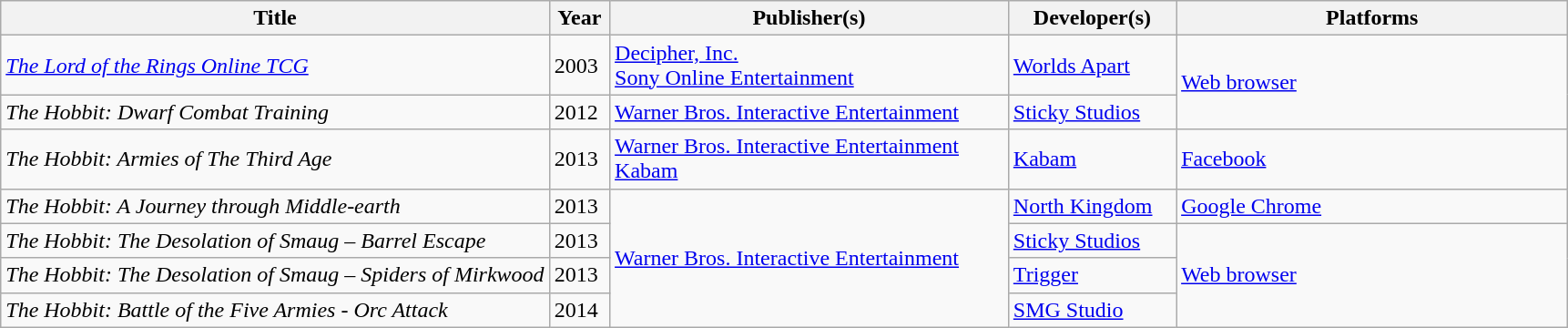<table class="wikitable sortable">
<tr>
<th class="unsortable" width=35%>Title</th>
<th>Year</th>
<th>Publisher(s)</th>
<th>Developer(s)</th>
<th width=25%>Platforms</th>
</tr>
<tr>
<td><em><a href='#'>The Lord of the Rings Online TCG</a></em></td>
<td>2003</td>
<td><a href='#'>Decipher, Inc.</a> <br><a href='#'>Sony Online Entertainment</a></td>
<td><a href='#'>Worlds Apart</a></td>
<td rowspan="2"><a href='#'>Web browser</a></td>
</tr>
<tr>
<td><em>The Hobbit: Dwarf Combat Training</em></td>
<td>2012</td>
<td><a href='#'>Warner Bros. Interactive Entertainment</a></td>
<td><a href='#'>Sticky Studios</a></td>
</tr>
<tr>
<td><em>The Hobbit: Armies of The Third Age</em></td>
<td>2013</td>
<td><a href='#'>Warner Bros. Interactive Entertainment</a> <br><a href='#'>Kabam</a></td>
<td><a href='#'>Kabam</a></td>
<td><a href='#'>Facebook</a></td>
</tr>
<tr>
<td><em>The Hobbit: A Journey through Middle-earth</em></td>
<td>2013</td>
<td rowspan="4"><a href='#'>Warner Bros. Interactive Entertainment</a></td>
<td><a href='#'>North Kingdom</a></td>
<td><a href='#'>Google Chrome</a></td>
</tr>
<tr>
<td><em>The Hobbit: The Desolation of Smaug – Barrel Escape</em></td>
<td>2013</td>
<td><a href='#'>Sticky Studios</a></td>
<td rowspan="3"><a href='#'>Web browser</a></td>
</tr>
<tr>
<td><em>The Hobbit: The Desolation of Smaug – Spiders of Mirkwood</em></td>
<td>2013</td>
<td><a href='#'>Trigger</a></td>
</tr>
<tr>
<td><em>The Hobbit: Battle of the Five Armies - Orc Attack</em></td>
<td>2014</td>
<td><a href='#'>SMG Studio</a></td>
</tr>
</table>
